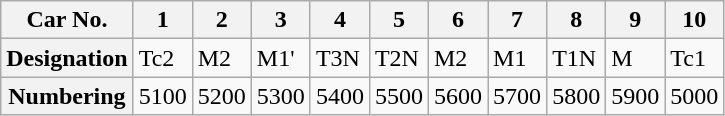<table class="wikitable">
<tr>
<th>Car No.</th>
<th>1</th>
<th>2</th>
<th>3</th>
<th>4</th>
<th>5</th>
<th>6</th>
<th>7</th>
<th>8</th>
<th>9</th>
<th>10</th>
</tr>
<tr>
<th>Designation</th>
<td>Tc2</td>
<td>M2</td>
<td>M1'</td>
<td>T3N</td>
<td>T2N</td>
<td>M2</td>
<td>M1</td>
<td>T1N</td>
<td>M</td>
<td>Tc1</td>
</tr>
<tr>
<th>Numbering</th>
<td>5100</td>
<td>5200</td>
<td>5300</td>
<td>5400</td>
<td>5500</td>
<td>5600</td>
<td>5700</td>
<td>5800</td>
<td>5900</td>
<td>5000</td>
</tr>
</table>
